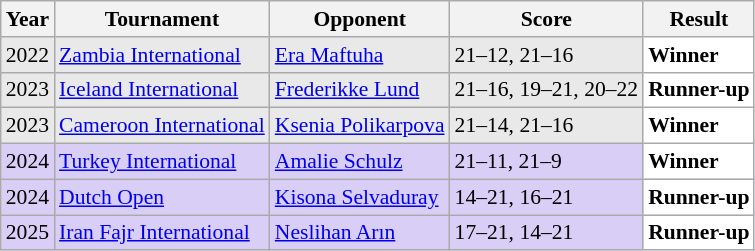<table class="sortable wikitable" style="font-size: 90%;">
<tr>
<th>Year</th>
<th>Tournament</th>
<th>Opponent</th>
<th>Score</th>
<th>Result</th>
</tr>
<tr style="background:#E9E9E9">
<td align="center">2022</td>
<td align="left"><a href='#'>Zambia International</a></td>
<td align="left"> <a href='#'>Era Maftuha</a></td>
<td align="left">21–12, 21–16</td>
<td style="text-align:left; background:white"> <strong>Winner</strong></td>
</tr>
<tr style="background:#E9E9E9">
<td align="center">2023</td>
<td align="left"><a href='#'>Iceland International</a></td>
<td align="left"> <a href='#'>Frederikke Lund</a></td>
<td align="left">21–16, 19–21, 20–22</td>
<td style="text-align:left; background:white"> <strong>Runner-up</strong></td>
</tr>
<tr style="background:#E9E9E9">
<td align="center">2023</td>
<td align="left"><a href='#'>Cameroon International</a></td>
<td align="left"> <a href='#'>Ksenia Polikarpova</a></td>
<td align="left">21–14, 21–16</td>
<td style="text-align:left; background:white"> <strong>Winner</strong></td>
</tr>
<tr style="background:#D8CEF6">
<td align="center">2024</td>
<td align="left"><a href='#'>Turkey International</a></td>
<td align="left"> <a href='#'>Amalie Schulz</a></td>
<td align="left">21–11, 21–9</td>
<td style="text-align:left; background:white"> <strong>Winner</strong></td>
</tr>
<tr style="background:#D8CEF6">
<td align="center">2024</td>
<td align="left"><a href='#'>Dutch Open</a></td>
<td align="left"> <a href='#'>Kisona Selvaduray</a></td>
<td align="left">14–21, 16–21</td>
<td style="text-align:left; background:white"> <strong>Runner-up</strong></td>
</tr>
<tr style="background:#D8CEF6">
<td align="center">2025</td>
<td align="left"><a href='#'>Iran Fajr International</a></td>
<td align="left"> <a href='#'>Neslihan Arın</a></td>
<td align="left">17–21, 14–21</td>
<td style="text-align:left; background:white"> <strong>Runner-up</strong></td>
</tr>
</table>
